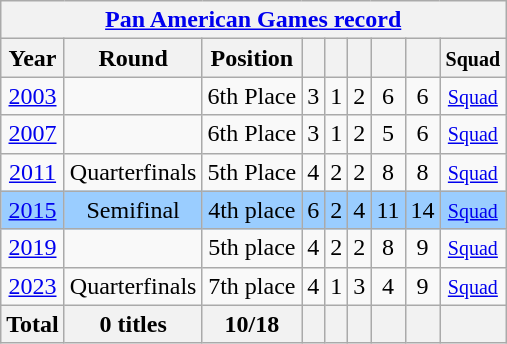<table class="wikitable" style="text-align: center;">
<tr>
<th colspan=9><a href='#'>Pan American Games record</a></th>
</tr>
<tr>
<th>Year</th>
<th>Round</th>
<th>Position</th>
<th></th>
<th></th>
<th></th>
<th></th>
<th></th>
<th><small>Squad</small></th>
</tr>
<tr>
<td> <a href='#'>2003</a></td>
<td></td>
<td>6th Place</td>
<td>3</td>
<td>1</td>
<td>2</td>
<td>6</td>
<td>6</td>
<td><small><a href='#'>Squad</a></small></td>
</tr>
<tr>
<td> <a href='#'>2007</a></td>
<td></td>
<td>6th Place</td>
<td>3</td>
<td>1</td>
<td>2</td>
<td>5</td>
<td>6</td>
<td><small><a href='#'>Squad</a></small></td>
</tr>
<tr>
<td> <a href='#'>2011</a></td>
<td>Quarterfinals</td>
<td>5th Place</td>
<td>4</td>
<td>2</td>
<td>2</td>
<td>8</td>
<td>8</td>
<td><small><a href='#'>Squad</a></small></td>
</tr>
<tr bgcolor="9acdff">
<td> <a href='#'>2015</a></td>
<td>Semifinal</td>
<td>4th place</td>
<td>6</td>
<td>2</td>
<td>4</td>
<td>11</td>
<td>14</td>
<td><small><a href='#'>Squad</a></small></td>
</tr>
<tr>
<td> <a href='#'>2019</a></td>
<td></td>
<td>5th place</td>
<td>4</td>
<td>2</td>
<td>2</td>
<td>8</td>
<td>9</td>
<td><small><a href='#'>Squad</a></small></td>
</tr>
<tr>
<td> <a href='#'>2023</a></td>
<td>Quarterfinals</td>
<td>7th place</td>
<td>4</td>
<td>1</td>
<td>3</td>
<td>4</td>
<td>9</td>
<td><small><a href='#'>Squad</a></small></td>
</tr>
<tr>
<th>Total</th>
<th>0 titles</th>
<th>10/18</th>
<th></th>
<th></th>
<th></th>
<th></th>
<th></th>
<th></th>
</tr>
</table>
